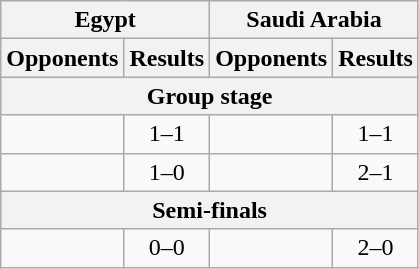<table class="wikitable">
<tr>
<th colspan=2>Egypt</th>
<th colspan=2>Saudi Arabia</th>
</tr>
<tr>
<th>Opponents</th>
<th>Results</th>
<th>Opponents</th>
<th>Results</th>
</tr>
<tr>
<th colspan=4>Group stage</th>
</tr>
<tr>
<td></td>
<td align=center>1–1</td>
<td></td>
<td align=center>1–1</td>
</tr>
<tr>
<td></td>
<td align=center>1–0</td>
<td></td>
<td align=center>2–1</td>
</tr>
<tr>
<th colspan=4>Semi-finals</th>
</tr>
<tr>
<td></td>
<td align=center>0–0 </td>
<td></td>
<td align=center>2–0</td>
</tr>
</table>
